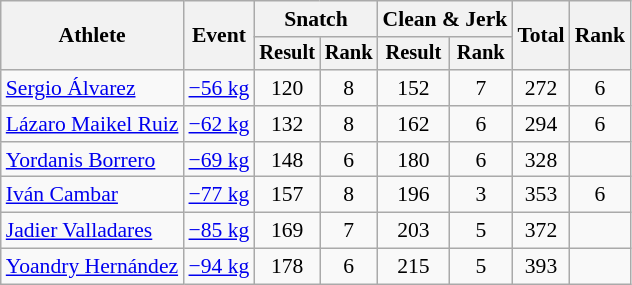<table class="wikitable" style="font-size:90%">
<tr>
<th rowspan="2">Athlete</th>
<th rowspan="2">Event</th>
<th colspan="2">Snatch</th>
<th colspan="2">Clean & Jerk</th>
<th rowspan="2">Total</th>
<th rowspan="2">Rank</th>
</tr>
<tr style="font-size:95%">
<th>Result</th>
<th>Rank</th>
<th>Result</th>
<th>Rank</th>
</tr>
<tr align=center>
<td align=left><a href='#'>Sergio Álvarez</a></td>
<td align=left><a href='#'>−56 kg</a></td>
<td>120</td>
<td>8</td>
<td>152</td>
<td>7</td>
<td>272</td>
<td>6</td>
</tr>
<tr align=center>
<td align=left><a href='#'>Lázaro Maikel Ruiz</a></td>
<td align=left><a href='#'>−62 kg</a></td>
<td>132</td>
<td>8</td>
<td>162</td>
<td>6</td>
<td>294</td>
<td>6</td>
</tr>
<tr align=center>
<td align=left><a href='#'>Yordanis Borrero</a></td>
<td align=left><a href='#'>−69 kg</a></td>
<td>148</td>
<td>6</td>
<td>180</td>
<td>6</td>
<td>328</td>
<td></td>
</tr>
<tr align=center>
<td align=left><a href='#'>Iván Cambar</a></td>
<td align=left><a href='#'>−77 kg</a></td>
<td>157</td>
<td>8</td>
<td>196</td>
<td>3</td>
<td>353</td>
<td>6</td>
</tr>
<tr align=center>
<td align=left><a href='#'>Jadier Valladares</a></td>
<td align=left><a href='#'>−85 kg</a></td>
<td>169</td>
<td>7</td>
<td>203</td>
<td>5</td>
<td>372</td>
<td></td>
</tr>
<tr align=center>
<td align=left><a href='#'>Yoandry Hernández</a></td>
<td align=left><a href='#'>−94 kg</a></td>
<td>178</td>
<td>6</td>
<td>215</td>
<td>5</td>
<td>393</td>
<td></td>
</tr>
</table>
